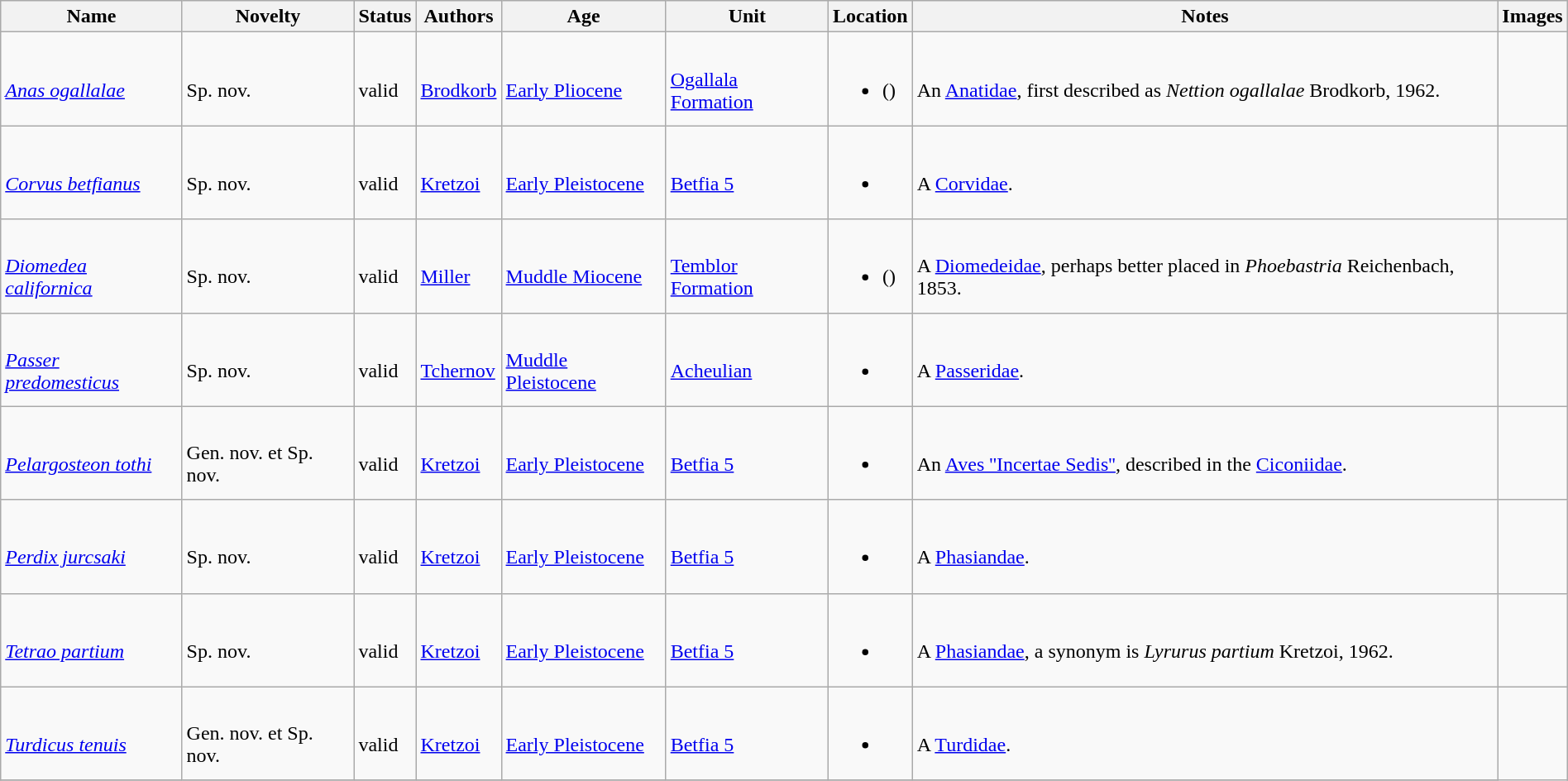<table class="wikitable sortable" align="center" width="100%">
<tr>
<th>Name</th>
<th>Novelty</th>
<th>Status</th>
<th>Authors</th>
<th>Age</th>
<th>Unit</th>
<th>Location</th>
<th>Notes</th>
<th>Images</th>
</tr>
<tr>
<td><br><em><a href='#'>Anas ogallalae</a></em> </td>
<td><br>Sp. nov.</td>
<td><br>valid</td>
<td><br><a href='#'>Brodkorb</a></td>
<td><br><a href='#'>Early Pliocene</a></td>
<td><br><a href='#'>Ogallala Formation</a></td>
<td><br><ul><li> ()</li></ul></td>
<td><br>An <a href='#'>Anatidae</a>, first described as <em>Nettion ogallalae</em> Brodkorb, 1962.</td>
<td></td>
</tr>
<tr>
<td><br><em><a href='#'>Corvus betfianus</a></em> </td>
<td><br>Sp. nov.</td>
<td><br>valid</td>
<td><br><a href='#'>Kretzoi</a></td>
<td><br><a href='#'>Early Pleistocene</a></td>
<td><br><a href='#'>Betfia 5</a></td>
<td><br><ul><li></li></ul></td>
<td><br>A <a href='#'>Corvidae</a>.</td>
<td></td>
</tr>
<tr>
<td><br><em><a href='#'>Diomedea californica</a></em> </td>
<td><br>Sp. nov.</td>
<td><br>valid</td>
<td><br><a href='#'>Miller</a></td>
<td><br><a href='#'>Muddle Miocene</a></td>
<td><br><a href='#'>Temblor Formation</a></td>
<td><br><ul><li> ()</li></ul></td>
<td><br>A <a href='#'>Diomedeidae</a>, perhaps better placed in <em>Phoebastria</em> Reichenbach, 1853.</td>
<td></td>
</tr>
<tr>
<td><br><em><a href='#'>Passer predomesticus</a></em> </td>
<td><br>Sp. nov.</td>
<td><br>valid</td>
<td><br><a href='#'>Tchernov</a></td>
<td><br><a href='#'>Muddle Pleistocene</a></td>
<td><br><a href='#'>Acheulian</a></td>
<td><br><ul><li></li></ul></td>
<td><br>A <a href='#'>Passeridae</a>.</td>
<td></td>
</tr>
<tr>
<td><br><em><a href='#'>Pelargosteon tothi</a></em> </td>
<td><br>Gen. nov. et Sp. nov.</td>
<td><br>valid</td>
<td><br><a href='#'>Kretzoi</a></td>
<td><br><a href='#'>Early Pleistocene</a></td>
<td><br><a href='#'>Betfia 5</a></td>
<td><br><ul><li></li></ul></td>
<td><br>An <a href='#'>Aves ''Incertae Sedis''</a>, described in the <a href='#'>Ciconiidae</a>.</td>
<td></td>
</tr>
<tr>
<td><br><em><a href='#'>Perdix jurcsaki</a></em> </td>
<td><br>Sp. nov.</td>
<td><br>valid</td>
<td><br><a href='#'>Kretzoi</a></td>
<td><br><a href='#'>Early Pleistocene</a></td>
<td><br><a href='#'>Betfia 5</a></td>
<td><br><ul><li></li></ul></td>
<td><br>A <a href='#'>Phasiandae</a>.</td>
<td></td>
</tr>
<tr>
<td><br><em><a href='#'>Tetrao partium</a></em> </td>
<td><br>Sp. nov.</td>
<td><br>valid</td>
<td><br><a href='#'>Kretzoi</a></td>
<td><br><a href='#'>Early Pleistocene</a></td>
<td><br><a href='#'>Betfia 5</a></td>
<td><br><ul><li></li></ul></td>
<td><br>A <a href='#'>Phasiandae</a>, a synonym is <em>Lyrurus partium</em> Kretzoi, 1962.</td>
<td></td>
</tr>
<tr>
<td><br><em><a href='#'>Turdicus tenuis</a></em> </td>
<td><br>Gen. nov. et Sp. nov.</td>
<td><br>valid</td>
<td><br><a href='#'>Kretzoi</a></td>
<td><br><a href='#'>Early Pleistocene</a></td>
<td><br><a href='#'>Betfia 5</a></td>
<td><br><ul><li></li></ul></td>
<td><br>A <a href='#'>Turdidae</a>.</td>
</tr>
<tr>
</tr>
</table>
